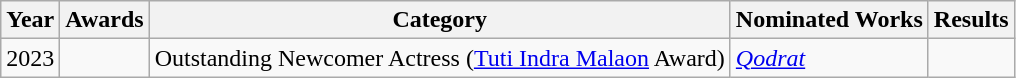<table class="wikitable">
<tr>
<th>Year</th>
<th>Awards</th>
<th>Category</th>
<th>Nominated Works</th>
<th>Results</th>
</tr>
<tr>
<td>2023</td>
<td></td>
<td>Outstanding Newcomer Actress (<a href='#'>Tuti Indra Malaon</a> Award)</td>
<td><em><a href='#'>Qodrat</a></em></td>
<td></td>
</tr>
</table>
